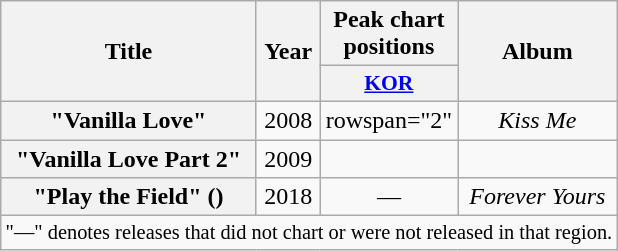<table class="wikitable plainrowheaders" style="text-align:center;">
<tr>
<th scope="col" rowspan="2">Title</th>
<th scope="col" rowspan="2">Year</th>
<th scope="col">Peak chart positions</th>
<th scope="col" rowspan="2">Album</th>
</tr>
<tr>
<th scope="col" style="width:3em;font-size:90%;"><a href='#'>KOR</a><br></th>
</tr>
<tr>
<th scope="row">"Vanilla Love"<br></th>
<td>2008</td>
<td>rowspan="2" </td>
<td><em>Kiss Me</em></td>
</tr>
<tr>
<th scope="row">"Vanilla Love Part 2"<br></th>
<td>2009</td>
<td></td>
</tr>
<tr>
<th scope="row">"Play the Field" ()<br></th>
<td>2018</td>
<td>—</td>
<td><em>Forever Yours</em></td>
</tr>
<tr>
<td colspan="4" style="text-align:center; font-size:85%">"—" denotes releases that did not chart or were not released in that region.</td>
</tr>
</table>
